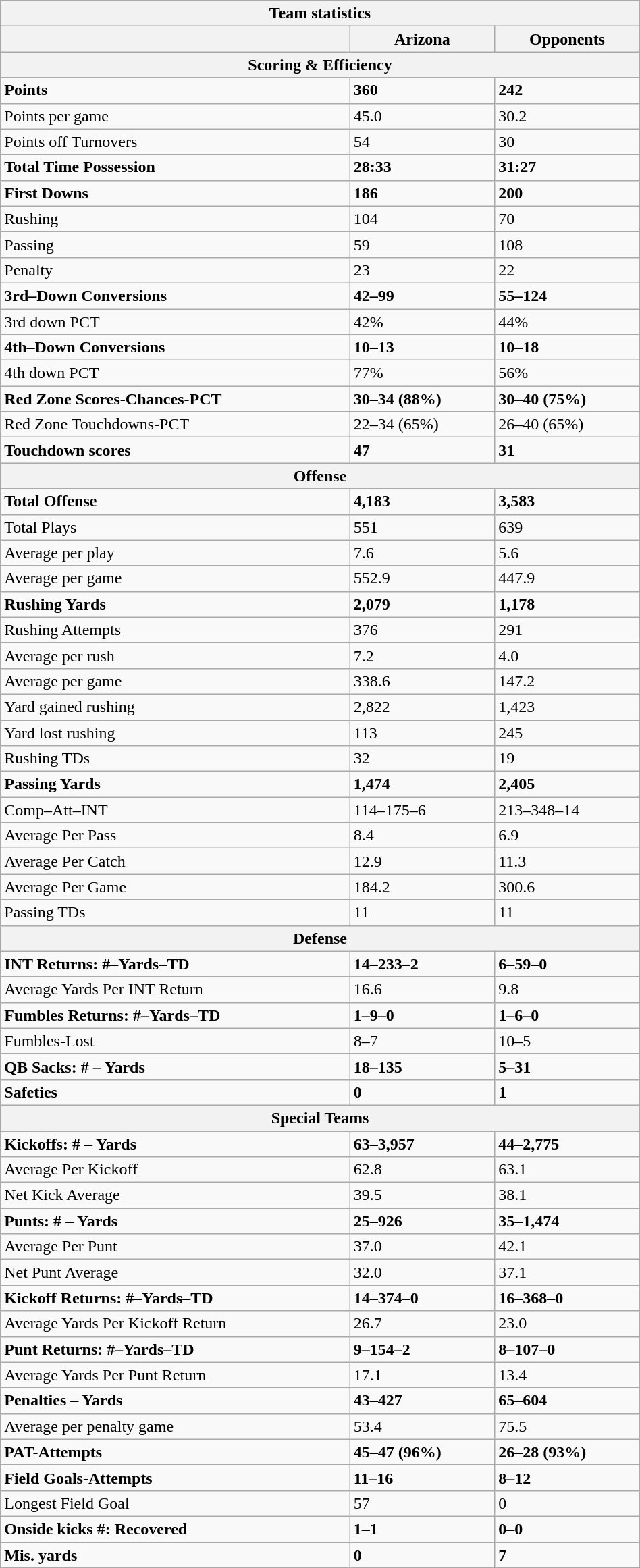<table style="width:50%;" class="wikitable collapsible collapsed">
<tr>
<th colspan="3">Team statistics</th>
</tr>
<tr>
<th> </th>
<th>Arizona</th>
<th>Opponents</th>
</tr>
<tr>
<th colspan="3">Scoring & Efficiency</th>
</tr>
<tr>
<td><strong>Points</strong></td>
<td><strong>360</strong></td>
<td><strong>242</strong></td>
</tr>
<tr>
<td>Points per game</td>
<td>45.0</td>
<td>30.2</td>
</tr>
<tr>
<td>Points off Turnovers</td>
<td>54</td>
<td>30</td>
</tr>
<tr>
<td><strong>Total Time Possession</strong></td>
<td><strong>28:33</strong></td>
<td><strong>31:27</strong></td>
</tr>
<tr>
<td><strong>First Downs</strong></td>
<td><strong>186</strong></td>
<td><strong>200</strong></td>
</tr>
<tr>
<td>Rushing</td>
<td>104</td>
<td>70</td>
</tr>
<tr>
<td>Passing</td>
<td>59</td>
<td>108</td>
</tr>
<tr>
<td>Penalty</td>
<td>23</td>
<td>22</td>
</tr>
<tr>
<td><strong>3rd–Down Conversions</strong></td>
<td><strong>42–99</strong></td>
<td><strong>55–124</strong></td>
</tr>
<tr>
<td>3rd down PCT</td>
<td>42%</td>
<td>44%</td>
</tr>
<tr>
<td><strong>4th–Down Conversions</strong></td>
<td><strong>10–13</strong></td>
<td><strong>10–18</strong></td>
</tr>
<tr>
<td>4th down PCT</td>
<td>77%</td>
<td>56%</td>
</tr>
<tr>
<td><strong>Red Zone Scores-Chances-PCT</strong></td>
<td><strong>30–34 (88%)</strong></td>
<td><strong>30–40 (75%)</strong></td>
</tr>
<tr>
<td>Red Zone Touchdowns-PCT</td>
<td>22–34 (65%)</td>
<td>26–40 (65%)</td>
</tr>
<tr>
<td><strong>Touchdown scores</strong></td>
<td><strong>47</strong></td>
<td><strong>31</strong></td>
</tr>
<tr>
<th colspan="3">Offense</th>
</tr>
<tr>
<td><strong>Total Offense</strong></td>
<td><strong>4,183</strong></td>
<td><strong>3,583</strong></td>
</tr>
<tr>
<td>Total Plays</td>
<td>551</td>
<td>639</td>
</tr>
<tr>
<td>Average per play</td>
<td>7.6</td>
<td>5.6</td>
</tr>
<tr>
<td>Average per game</td>
<td>552.9</td>
<td>447.9</td>
</tr>
<tr>
<td><strong>Rushing Yards</strong></td>
<td><strong>2,079</strong></td>
<td><strong>1,178</strong></td>
</tr>
<tr>
<td>Rushing Attempts</td>
<td>376</td>
<td>291</td>
</tr>
<tr>
<td>Average per rush</td>
<td>7.2</td>
<td>4.0</td>
</tr>
<tr>
<td>Average per game</td>
<td>338.6</td>
<td>147.2</td>
</tr>
<tr>
<td>Yard gained rushing</td>
<td>2,822</td>
<td>1,423</td>
</tr>
<tr>
<td>Yard lost rushing</td>
<td>113</td>
<td>245</td>
</tr>
<tr>
<td>Rushing TDs</td>
<td>32</td>
<td>19</td>
</tr>
<tr>
<td><strong>Passing Yards</strong></td>
<td><strong>1,474</strong></td>
<td><strong>2,405</strong></td>
</tr>
<tr>
<td>Comp–Att–INT</td>
<td>114–175–6</td>
<td>213–348–14</td>
</tr>
<tr>
<td>Average Per Pass</td>
<td>8.4</td>
<td>6.9</td>
</tr>
<tr>
<td>Average Per Catch</td>
<td>12.9</td>
<td>11.3</td>
</tr>
<tr>
<td>Average Per Game</td>
<td>184.2</td>
<td>300.6</td>
</tr>
<tr>
<td>Passing TDs</td>
<td>11</td>
<td>11</td>
</tr>
<tr>
<th colspan="3">Defense</th>
</tr>
<tr>
<td><strong>INT Returns: #–Yards–TD </strong></td>
<td><strong>14–233–2</strong></td>
<td><strong>6–59–0</strong></td>
</tr>
<tr>
<td>Average Yards Per INT Return</td>
<td>16.6</td>
<td>9.8</td>
</tr>
<tr>
<td><strong>Fumbles Returns: #–Yards–TD</strong></td>
<td><strong>1–9–0</strong></td>
<td><strong>1–6–0</strong></td>
</tr>
<tr>
<td>Fumbles-Lost</td>
<td>8–7</td>
<td>10–5</td>
</tr>
<tr>
<td><strong>QB Sacks: # – Yards</strong></td>
<td><strong>18–135</strong></td>
<td><strong>5–31</strong></td>
</tr>
<tr>
<td><strong>Safeties</strong></td>
<td><strong>0</strong></td>
<td><strong>1</strong></td>
</tr>
<tr>
<th colspan="3">Special Teams</th>
</tr>
<tr>
<td><strong>Kickoffs: # – Yards</strong></td>
<td><strong>63–3,957</strong></td>
<td><strong>44–2,775</strong></td>
</tr>
<tr>
<td>Average Per Kickoff</td>
<td>62.8</td>
<td>63.1</td>
</tr>
<tr>
<td>Net Kick Average</td>
<td>39.5</td>
<td>38.1</td>
</tr>
<tr>
<td><strong>Punts: # – Yards</strong></td>
<td><strong>25–926</strong></td>
<td><strong>35–1,474</strong></td>
</tr>
<tr>
<td>Average Per Punt</td>
<td>37.0</td>
<td>42.1</td>
</tr>
<tr>
<td>Net Punt Average</td>
<td>32.0</td>
<td>37.1</td>
</tr>
<tr>
<td><strong>Kickoff Returns: #–Yards–TD</strong></td>
<td><strong>14–374–0</strong></td>
<td><strong>16–368–0</strong></td>
</tr>
<tr>
<td>Average Yards Per Kickoff Return</td>
<td>26.7</td>
<td>23.0</td>
</tr>
<tr>
<td><strong>Punt Returns: #–Yards–TD</strong></td>
<td><strong>9–154–2</strong></td>
<td><strong>8–107–0</strong></td>
</tr>
<tr>
<td>Average Yards Per Punt Return</td>
<td>17.1</td>
<td>13.4</td>
</tr>
<tr>
<td><strong>Penalties – Yards</strong></td>
<td><strong>43–427</strong></td>
<td><strong>65–604</strong></td>
</tr>
<tr>
<td>Average per penalty game</td>
<td>53.4</td>
<td>75.5</td>
</tr>
<tr>
<td><strong>PAT-Attempts</strong></td>
<td><strong>45–47 (96%)</strong></td>
<td><strong>26–28 (93%)</strong></td>
</tr>
<tr>
<td><strong>Field Goals-Attempts</strong></td>
<td><strong>11–16</strong></td>
<td><strong>8–12</strong></td>
</tr>
<tr>
<td>Longest Field Goal</td>
<td>57</td>
<td>0</td>
</tr>
<tr>
<td><strong>Onside kicks #: Recovered </strong></td>
<td><strong>1–1</strong></td>
<td><strong>0–0</strong></td>
</tr>
<tr>
<td><strong>Mis. yards</strong></td>
<td><strong>0</strong></td>
<td><strong>7</strong></td>
</tr>
<tr>
</tr>
</table>
